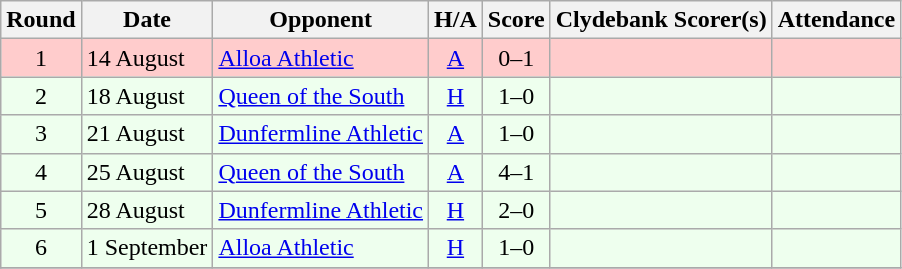<table class="wikitable" style="text-align:center">
<tr>
<th>Round</th>
<th>Date</th>
<th>Opponent</th>
<th>H/A</th>
<th>Score</th>
<th>Clydebank Scorer(s)</th>
<th>Attendance</th>
</tr>
<tr bgcolor=#FFCCCC>
<td>1</td>
<td align=left>14 August</td>
<td align=left><a href='#'>Alloa Athletic</a></td>
<td><a href='#'>A</a></td>
<td>0–1</td>
<td align=left></td>
<td></td>
</tr>
<tr bgcolor=#EEFFEE>
<td>2</td>
<td align=left>18 August</td>
<td align=left><a href='#'>Queen of the South</a></td>
<td><a href='#'>H</a></td>
<td>1–0</td>
<td align=left></td>
<td></td>
</tr>
<tr bgcolor=#EEFFEE>
<td>3</td>
<td align=left>21 August</td>
<td align=left><a href='#'>Dunfermline Athletic</a></td>
<td><a href='#'>A</a></td>
<td>1–0</td>
<td align=left></td>
<td></td>
</tr>
<tr bgcolor=#EEFFEE>
<td>4</td>
<td align=left>25 August</td>
<td align=left><a href='#'>Queen of the South</a></td>
<td><a href='#'>A</a></td>
<td>4–1</td>
<td align=left></td>
<td></td>
</tr>
<tr bgcolor=#EEFFEE>
<td>5</td>
<td align=left>28 August</td>
<td align=left><a href='#'>Dunfermline Athletic</a></td>
<td><a href='#'>H</a></td>
<td>2–0</td>
<td align=left></td>
<td></td>
</tr>
<tr bgcolor=#EEFFEE>
<td>6</td>
<td align=left>1 September</td>
<td align=left><a href='#'>Alloa Athletic</a></td>
<td><a href='#'>H</a></td>
<td>1–0</td>
<td align=left></td>
<td></td>
</tr>
<tr>
</tr>
</table>
